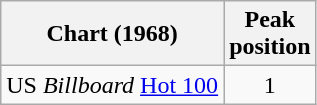<table class="wikitable">
<tr>
<th align="left">Chart (1968)</th>
<th style="text-align:center;">Peak<br>position</th>
</tr>
<tr>
<td align="left">US <em>Billboard</em> <a href='#'>Hot 100</a></td>
<td style="text-align:center;">1</td>
</tr>
</table>
